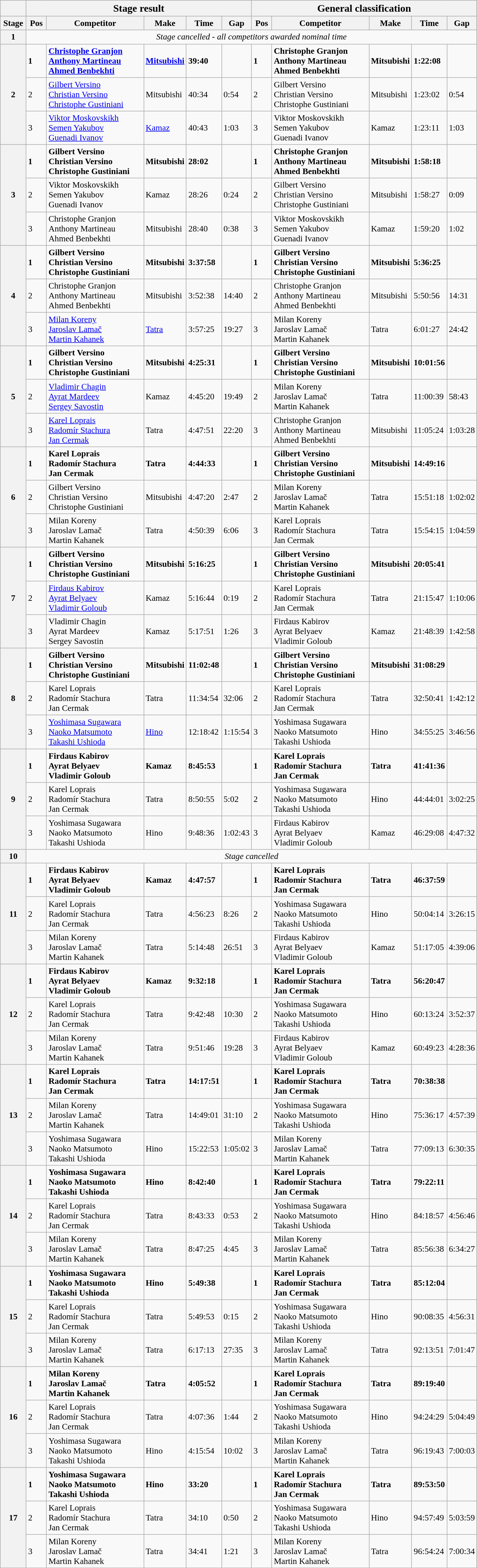<table class="wikitable" style="font-size:97%;">
<tr>
<th></th>
<th colspan=5><big>Stage result </big></th>
<th colspan=5><big>General classification</big></th>
</tr>
<tr>
<th width="40px">Stage</th>
<th width="30px">Pos</th>
<th width="170px">Competitor</th>
<th width="50px">Make</th>
<th width="40px">Time</th>
<th width="40px">Gap</th>
<th width="30px">Pos</th>
<th width="170px">Competitor</th>
<th width="50px">Make</th>
<th width="40px">Time</th>
<th width="40px">Gap</th>
</tr>
<tr>
<th>1</th>
<td colspan=10 align=center><em>Stage cancelled - all competitors awarded nominal time</em></td>
</tr>
<tr>
<th rowspan=3>2</th>
<td><strong>1</strong></td>
<td><strong> <a href='#'>Christophe Granjon</a><br> <a href='#'>Anthony Martineau</a><br> <a href='#'>Ahmed Benbekhti</a></strong></td>
<td><strong><a href='#'>Mitsubishi</a></strong></td>
<td><strong>39:40</strong></td>
<td></td>
<td><strong>1</strong></td>
<td><strong> Christophe Granjon<br> Anthony Martineau<br> Ahmed Benbekhti</strong></td>
<td><strong>Mitsubishi</strong></td>
<td><strong>1:22:08</strong></td>
<td></td>
</tr>
<tr>
<td>2</td>
<td> <a href='#'>Gilbert Versino</a><br> <a href='#'>Christian Versino</a><br> <a href='#'>Christophe Gustiniani</a></td>
<td>Mitsubishi</td>
<td>40:34</td>
<td>0:54</td>
<td>2</td>
<td> Gilbert Versino<br> Christian Versino<br> Christophe Gustiniani</td>
<td>Mitsubishi</td>
<td>1:23:02</td>
<td>0:54</td>
</tr>
<tr>
<td>3</td>
<td> <a href='#'>Viktor Moskovskikh</a><br> <a href='#'>Semen Yakubov</a><br> <a href='#'>Guenadi Ivanov</a></td>
<td><a href='#'>Kamaz</a></td>
<td>40:43</td>
<td>1:03</td>
<td>3</td>
<td> Viktor Moskovskikh<br> Semen Yakubov<br> Guenadi Ivanov</td>
<td>Kamaz</td>
<td>1:23:11</td>
<td>1:03</td>
</tr>
<tr>
<th rowspan=3>3</th>
<td><strong>1</strong></td>
<td><strong> Gilbert Versino<br> Christian Versino<br> Christophe Gustiniani</strong></td>
<td><strong>Mitsubishi</strong></td>
<td><strong>28:02</strong></td>
<td></td>
<td><strong>1</strong></td>
<td><strong> Christophe Granjon<br> Anthony Martineau<br> Ahmed Benbekhti</strong></td>
<td><strong>Mitsubishi</strong></td>
<td><strong>1:58:18</strong></td>
<td></td>
</tr>
<tr>
<td>2</td>
<td> Viktor Moskovskikh<br> Semen Yakubov<br> Guenadi Ivanov</td>
<td>Kamaz</td>
<td>28:26</td>
<td>0:24</td>
<td>2</td>
<td> Gilbert Versino<br> Christian Versino<br> Christophe Gustiniani</td>
<td>Mitsubishi</td>
<td>1:58:27</td>
<td>0:09</td>
</tr>
<tr>
<td>3</td>
<td> Christophe Granjon<br> Anthony Martineau<br> Ahmed Benbekhti</td>
<td>Mitsubishi</td>
<td>28:40</td>
<td>0:38</td>
<td>3</td>
<td> Viktor Moskovskikh<br> Semen Yakubov<br> Guenadi Ivanov</td>
<td>Kamaz</td>
<td>1:59:20</td>
<td>1:02</td>
</tr>
<tr>
<th rowspan=3>4</th>
<td><strong>1</strong></td>
<td><strong> Gilbert Versino<br> Christian Versino<br> Christophe Gustiniani</strong></td>
<td><strong>Mitsubishi</strong></td>
<td><strong>3:37:58</strong></td>
<td></td>
<td><strong>1</strong></td>
<td><strong> Gilbert Versino<br> Christian Versino<br> Christophe Gustiniani</strong></td>
<td><strong>Mitsubishi</strong></td>
<td><strong>5:36:25</strong></td>
<td></td>
</tr>
<tr>
<td>2</td>
<td> Christophe Granjon<br> Anthony Martineau<br> Ahmed Benbekhti</td>
<td>Mitsubishi</td>
<td>3:52:38</td>
<td>14:40</td>
<td>2</td>
<td> Christophe Granjon<br> Anthony Martineau<br> Ahmed Benbekhti</td>
<td>Mitsubishi</td>
<td>5:50:56</td>
<td>14:31</td>
</tr>
<tr>
<td>3</td>
<td> <a href='#'>Milan Koreny</a><br> <a href='#'>Jaroslav Lamač</a><br> <a href='#'>Martin Kahanek</a></td>
<td><a href='#'>Tatra</a></td>
<td>3:57:25</td>
<td>19:27</td>
<td>3</td>
<td> Milan Koreny<br> Jaroslav Lamač<br> Martin Kahanek</td>
<td>Tatra</td>
<td>6:01:27</td>
<td>24:42</td>
</tr>
<tr>
<th rowspan=3>5</th>
<td><strong>1</strong></td>
<td><strong> Gilbert Versino<br> Christian Versino<br> Christophe Gustiniani</strong></td>
<td><strong>Mitsubishi</strong></td>
<td><strong>4:25:31</strong></td>
<td></td>
<td><strong>1</strong></td>
<td><strong> Gilbert Versino<br> Christian Versino<br> Christophe Gustiniani</strong></td>
<td><strong>Mitsubishi</strong></td>
<td><strong>10:01:56</strong></td>
<td></td>
</tr>
<tr>
<td>2</td>
<td> <a href='#'>Vladimir Chagin</a><br> <a href='#'>Ayrat Mardeev</a><br> <a href='#'>Sergey Savostin</a></td>
<td>Kamaz</td>
<td>4:45:20</td>
<td>19:49</td>
<td>2</td>
<td> Milan Koreny<br> Jaroslav Lamač<br> Martin Kahanek</td>
<td>Tatra</td>
<td>11:00:39</td>
<td>58:43</td>
</tr>
<tr>
<td>3</td>
<td> <a href='#'>Karel Loprais</a><br> <a href='#'>Radomír Stachura</a><br> <a href='#'>Jan Cermak</a></td>
<td>Tatra</td>
<td>4:47:51</td>
<td>22:20</td>
<td>3</td>
<td> Christophe Granjon<br> Anthony Martineau<br> Ahmed Benbekhti</td>
<td>Mitsubishi</td>
<td>11:05:24</td>
<td>1:03:28</td>
</tr>
<tr>
<th rowspan=3>6</th>
<td><strong>1</strong></td>
<td><strong> Karel Loprais<br> Radomír Stachura<br> Jan Cermak</strong></td>
<td><strong>Tatra</strong></td>
<td><strong>4:44:33</strong></td>
<td></td>
<td><strong>1</strong></td>
<td><strong> Gilbert Versino<br> Christian Versino<br> Christophe Gustiniani</strong></td>
<td><strong>Mitsubishi</strong></td>
<td><strong>14:49:16</strong></td>
<td></td>
</tr>
<tr>
<td>2</td>
<td> Gilbert Versino<br> Christian Versino<br> Christophe Gustiniani</td>
<td>Mitsubishi</td>
<td>4:47:20</td>
<td>2:47</td>
<td>2</td>
<td> Milan Koreny<br> Jaroslav Lamač<br> Martin Kahanek</td>
<td>Tatra</td>
<td>15:51:18</td>
<td>1:02:02</td>
</tr>
<tr>
<td>3</td>
<td> Milan Koreny<br> Jaroslav Lamač<br> Martin Kahanek</td>
<td>Tatra</td>
<td>4:50:39</td>
<td>6:06</td>
<td>3</td>
<td> Karel Loprais<br> Radomír Stachura<br> Jan Cermak</td>
<td>Tatra</td>
<td>15:54:15</td>
<td>1:04:59</td>
</tr>
<tr>
<th rowspan=3>7</th>
<td><strong>1</strong></td>
<td><strong> Gilbert Versino<br> Christian Versino<br> Christophe Gustiniani</strong></td>
<td><strong>Mitsubishi</strong></td>
<td><strong>5:16:25</strong></td>
<td></td>
<td><strong>1</strong></td>
<td><strong> Gilbert Versino<br> Christian Versino<br> Christophe Gustiniani</strong></td>
<td><strong>Mitsubishi</strong></td>
<td><strong>20:05:41</strong></td>
<td></td>
</tr>
<tr>
<td>2</td>
<td> <a href='#'>Firdaus Kabirov</a><br> <a href='#'>Ayrat Belyaev</a><br> <a href='#'>Vladimir Goloub</a></td>
<td>Kamaz</td>
<td>5:16:44</td>
<td>0:19</td>
<td>2</td>
<td> Karel Loprais<br> Radomír Stachura<br> Jan Cermak</td>
<td>Tatra</td>
<td>21:15:47</td>
<td>1:10:06</td>
</tr>
<tr>
<td>3</td>
<td> Vladimir Chagin<br> Ayrat Mardeev<br> Sergey Savostin</td>
<td>Kamaz</td>
<td>5:17:51</td>
<td>1:26</td>
<td>3</td>
<td> Firdaus Kabirov<br> Ayrat Belyaev<br> Vladimir Goloub</td>
<td>Kamaz</td>
<td>21:48:39</td>
<td>1:42:58</td>
</tr>
<tr>
<th rowspan=3>8</th>
<td><strong>1</strong></td>
<td><strong> Gilbert Versino<br> Christian Versino<br> Christophe Gustiniani</strong></td>
<td><strong>Mitsubishi</strong></td>
<td><strong>11:02:48</strong></td>
<td></td>
<td><strong>1</strong></td>
<td><strong> Gilbert Versino<br> Christian Versino<br> Christophe Gustiniani</strong></td>
<td><strong>Mitsubishi</strong></td>
<td><strong>31:08:29</strong></td>
<td></td>
</tr>
<tr>
<td>2</td>
<td> Karel Loprais<br> Radomír Stachura<br> Jan Cermak</td>
<td>Tatra</td>
<td>11:34:54</td>
<td>32:06</td>
<td>2</td>
<td> Karel Loprais<br> Radomír Stachura<br> Jan Cermak</td>
<td>Tatra</td>
<td>32:50:41</td>
<td>1:42:12</td>
</tr>
<tr>
<td>3</td>
<td> <a href='#'>Yoshimasa Sugawara</a><br> <a href='#'>Naoko Matsumoto</a><br> <a href='#'>Takashi Ushioda</a></td>
<td><a href='#'>Hino</a></td>
<td>12:18:42</td>
<td>1:15:54</td>
<td>3</td>
<td> Yoshimasa Sugawara<br> Naoko Matsumoto<br> Takashi Ushioda</td>
<td>Hino</td>
<td>34:55:25</td>
<td>3:46:56</td>
</tr>
<tr>
<th rowspan=3>9</th>
<td><strong>1</strong></td>
<td><strong> Firdaus Kabirov<br> Ayrat Belyaev<br> Vladimir Goloub</strong></td>
<td><strong>Kamaz</strong></td>
<td><strong>8:45:53</strong></td>
<td></td>
<td><strong>1</strong></td>
<td><strong> Karel Loprais<br> Radomír Stachura<br> Jan Cermak</strong></td>
<td><strong>Tatra</strong></td>
<td><strong>41:41:36</strong></td>
<td></td>
</tr>
<tr>
<td>2</td>
<td> Karel Loprais<br> Radomír Stachura<br> Jan Cermak</td>
<td>Tatra</td>
<td>8:50:55</td>
<td>5:02</td>
<td>2</td>
<td> Yoshimasa Sugawara<br> Naoko Matsumoto<br> Takashi Ushioda</td>
<td>Hino</td>
<td>44:44:01</td>
<td>3:02:25</td>
</tr>
<tr>
<td>3</td>
<td> Yoshimasa Sugawara<br> Naoko Matsumoto<br> Takashi Ushioda</td>
<td>Hino</td>
<td>9:48:36</td>
<td>1:02:43</td>
<td>3</td>
<td> Firdaus Kabirov<br> Ayrat Belyaev<br> Vladimir Goloub</td>
<td>Kamaz</td>
<td>46:29:08</td>
<td>4:47:32</td>
</tr>
<tr>
<th>10</th>
<td colspan=10 align=center><em>Stage cancelled</em></td>
</tr>
<tr>
<th rowspan=3>11</th>
<td><strong>1</strong></td>
<td><strong> Firdaus Kabirov<br> Ayrat Belyaev<br> Vladimir Goloub</strong></td>
<td><strong>Kamaz</strong></td>
<td><strong>4:47:57</strong></td>
<td></td>
<td><strong>1</strong></td>
<td><strong> Karel Loprais<br> Radomír Stachura<br> Jan Cermak</strong></td>
<td><strong>Tatra</strong></td>
<td><strong>46:37:59</strong></td>
<td></td>
</tr>
<tr>
<td>2</td>
<td> Karel Loprais<br> Radomír Stachura<br> Jan Cermak</td>
<td>Tatra</td>
<td>4:56:23</td>
<td>8:26</td>
<td>2</td>
<td> Yoshimasa Sugawara<br> Naoko Matsumoto<br> Takashi Ushioda</td>
<td>Hino</td>
<td>50:04:14</td>
<td>3:26:15</td>
</tr>
<tr>
<td>3</td>
<td> Milan Koreny<br> Jaroslav Lamač<br> Martin Kahanek</td>
<td>Tatra</td>
<td>5:14:48</td>
<td>26:51</td>
<td>3</td>
<td> Firdaus Kabirov<br> Ayrat Belyaev<br> Vladimir Goloub</td>
<td>Kamaz</td>
<td>51:17:05</td>
<td>4:39:06</td>
</tr>
<tr>
<th rowspan=3>12</th>
<td><strong>1</strong></td>
<td><strong> Firdaus Kabirov<br> Ayrat Belyaev<br> Vladimir Goloub</strong></td>
<td><strong>Kamaz</strong></td>
<td><strong>9:32:18</strong></td>
<td></td>
<td><strong>1</strong></td>
<td><strong> Karel Loprais<br> Radomír Stachura<br> Jan Cermak</strong></td>
<td><strong>Tatra</strong></td>
<td><strong>56:20:47</strong></td>
<td></td>
</tr>
<tr>
<td>2</td>
<td> Karel Loprais<br> Radomír Stachura<br> Jan Cermak</td>
<td>Tatra</td>
<td>9:42:48</td>
<td>10:30</td>
<td>2</td>
<td> Yoshimasa Sugawara<br> Naoko Matsumoto<br> Takashi Ushioda</td>
<td>Hino</td>
<td>60:13:24</td>
<td>3:52:37</td>
</tr>
<tr>
<td>3</td>
<td> Milan Koreny<br> Jaroslav Lamač<br> Martin Kahanek</td>
<td>Tatra</td>
<td>9:51:46</td>
<td>19:28</td>
<td>3</td>
<td> Firdaus Kabirov<br> Ayrat Belyaev<br> Vladimir Goloub</td>
<td>Kamaz</td>
<td>60:49:23</td>
<td>4:28:36</td>
</tr>
<tr>
<th rowspan=3>13</th>
<td><strong>1</strong></td>
<td><strong> Karel Loprais<br> Radomír Stachura<br> Jan Cermak</strong></td>
<td><strong>Tatra</strong></td>
<td><strong>14:17:51</strong></td>
<td></td>
<td><strong>1</strong></td>
<td><strong> Karel Loprais<br> Radomír Stachura<br> Jan Cermak</strong></td>
<td><strong>Tatra</strong></td>
<td><strong>70:38:38</strong></td>
<td></td>
</tr>
<tr>
<td>2</td>
<td> Milan Koreny<br> Jaroslav Lamač<br> Martin Kahanek</td>
<td>Tatra</td>
<td>14:49:01</td>
<td>31:10</td>
<td>2</td>
<td> Yoshimasa Sugawara<br> Naoko Matsumoto<br> Takashi Ushioda</td>
<td>Hino</td>
<td>75:36:17</td>
<td>4:57:39</td>
</tr>
<tr>
<td>3</td>
<td> Yoshimasa Sugawara<br> Naoko Matsumoto<br> Takashi Ushioda</td>
<td>Hino</td>
<td>15:22:53</td>
<td>1:05:02</td>
<td>3</td>
<td> Milan Koreny<br> Jaroslav Lamač<br> Martin Kahanek</td>
<td>Tatra</td>
<td>77:09:13</td>
<td>6:30:35</td>
</tr>
<tr>
<th rowspan=3>14</th>
<td><strong>1</strong></td>
<td><strong> Yoshimasa Sugawara<br> Naoko Matsumoto<br> Takashi Ushioda</strong></td>
<td><strong>Hino</strong></td>
<td><strong>8:42:40</strong></td>
<td></td>
<td><strong>1</strong></td>
<td><strong> Karel Loprais<br> Radomír Stachura<br> Jan Cermak</strong></td>
<td><strong>Tatra</strong></td>
<td><strong>79:22:11</strong></td>
<td></td>
</tr>
<tr>
<td>2</td>
<td> Karel Loprais<br> Radomír Stachura<br> Jan Cermak</td>
<td>Tatra</td>
<td>8:43:33</td>
<td>0:53</td>
<td>2</td>
<td> Yoshimasa Sugawara<br> Naoko Matsumoto<br> Takashi Ushioda</td>
<td>Hino</td>
<td>84:18:57</td>
<td>4:56:46</td>
</tr>
<tr>
<td>3</td>
<td> Milan Koreny<br> Jaroslav Lamač<br> Martin Kahanek</td>
<td>Tatra</td>
<td>8:47:25</td>
<td>4:45</td>
<td>3</td>
<td> Milan Koreny<br> Jaroslav Lamač<br> Martin Kahanek</td>
<td>Tatra</td>
<td>85:56:38</td>
<td>6:34:27</td>
</tr>
<tr>
<th rowspan=3>15</th>
<td><strong>1</strong></td>
<td><strong> Yoshimasa Sugawara<br> Naoko Matsumoto<br> Takashi Ushioda</strong></td>
<td><strong>Hino</strong></td>
<td><strong>5:49:38</strong></td>
<td></td>
<td><strong>1</strong></td>
<td><strong> Karel Loprais<br> Radomír Stachura<br> Jan Cermak</strong></td>
<td><strong>Tatra</strong></td>
<td><strong>85:12:04</strong></td>
<td></td>
</tr>
<tr>
<td>2</td>
<td> Karel Loprais<br> Radomír Stachura<br> Jan Cermak</td>
<td>Tatra</td>
<td>5:49:53</td>
<td>0:15</td>
<td>2</td>
<td> Yoshimasa Sugawara<br> Naoko Matsumoto<br> Takashi Ushioda</td>
<td>Hino</td>
<td>90:08:35</td>
<td>4:56:31</td>
</tr>
<tr>
<td>3</td>
<td> Milan Koreny<br> Jaroslav Lamač<br> Martin Kahanek</td>
<td>Tatra</td>
<td>6:17:13</td>
<td>27:35</td>
<td>3</td>
<td> Milan Koreny<br> Jaroslav Lamač<br> Martin Kahanek</td>
<td>Tatra</td>
<td>92:13:51</td>
<td>7:01:47</td>
</tr>
<tr>
<th rowspan=3>16</th>
<td><strong>1</strong></td>
<td><strong> Milan Koreny<br> Jaroslav Lamač<br> Martin Kahanek</strong></td>
<td><strong>Tatra</strong></td>
<td><strong>4:05:52</strong></td>
<td></td>
<td><strong>1</strong></td>
<td><strong> Karel Loprais<br> Radomír Stachura<br> Jan Cermak</strong></td>
<td><strong>Tatra</strong></td>
<td><strong>89:19:40</strong></td>
<td></td>
</tr>
<tr>
<td>2</td>
<td> Karel Loprais<br> Radomír Stachura<br> Jan Cermak</td>
<td>Tatra</td>
<td>4:07:36</td>
<td>1:44</td>
<td>2</td>
<td> Yoshimasa Sugawara<br> Naoko Matsumoto<br> Takashi Ushioda</td>
<td>Hino</td>
<td>94:24:29</td>
<td>5:04:49</td>
</tr>
<tr>
<td>3</td>
<td> Yoshimasa Sugawara<br> Naoko Matsumoto<br> Takashi Ushioda</td>
<td>Hino</td>
<td>4:15:54</td>
<td>10:02</td>
<td>3</td>
<td> Milan Koreny<br> Jaroslav Lamač<br> Martin Kahanek</td>
<td>Tatra</td>
<td>96:19:43</td>
<td>7:00:03</td>
</tr>
<tr>
<th rowspan=3>17</th>
<td><strong>1</strong></td>
<td><strong> Yoshimasa Sugawara<br> Naoko Matsumoto<br> Takashi Ushioda</strong></td>
<td><strong>Hino</strong></td>
<td><strong>33:20</strong></td>
<td></td>
<td><strong>1</strong></td>
<td><strong> Karel Loprais<br> Radomír Stachura<br> Jan Cermak</strong></td>
<td><strong>Tatra</strong></td>
<td><strong>89:53:50</strong></td>
<td></td>
</tr>
<tr>
<td>2</td>
<td> Karel Loprais<br> Radomír Stachura<br> Jan Cermak</td>
<td>Tatra</td>
<td>34:10</td>
<td>0:50</td>
<td>2</td>
<td> Yoshimasa Sugawara<br> Naoko Matsumoto<br> Takashi Ushioda</td>
<td>Hino</td>
<td>94:57:49</td>
<td>5:03:59</td>
</tr>
<tr>
<td>3</td>
<td> Milan Koreny<br> Jaroslav Lamač<br> Martin Kahanek</td>
<td>Tatra</td>
<td>34:41</td>
<td>1:21</td>
<td>3</td>
<td> Milan Koreny<br> Jaroslav Lamač<br> Martin Kahanek</td>
<td>Tatra</td>
<td>96:54:24</td>
<td>7:00:34</td>
</tr>
</table>
